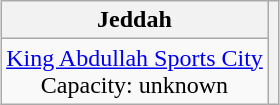<table class="wikitable" style="margin:1em auto; text-align:center;">
<tr>
<th style="border-left:none; border-right;">Jeddah</th>
<th rowspan="6"></th>
</tr>
<tr>
<td><a href='#'>King Abdullah Sports City</a><br>Capacity: unknown</td>
</tr>
</table>
